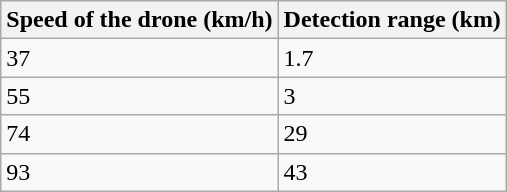<table class="wikitable">
<tr>
<th>Speed of the drone (km/h)</th>
<th>Detection range (km)</th>
</tr>
<tr>
<td>37</td>
<td>1.7</td>
</tr>
<tr>
<td>55</td>
<td>3</td>
</tr>
<tr>
<td>74</td>
<td>29</td>
</tr>
<tr>
<td>93</td>
<td>43</td>
</tr>
</table>
